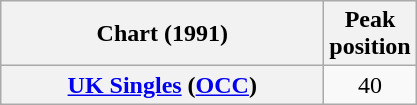<table class="wikitable plainrowheaders">
<tr>
<th style="width:13em;">Chart (1991)</th>
<th>Peak<br>position</th>
</tr>
<tr>
<th scope="row"><a href='#'>UK Singles</a> (<a href='#'>OCC</a>)</th>
<td align="center">40</td>
</tr>
</table>
